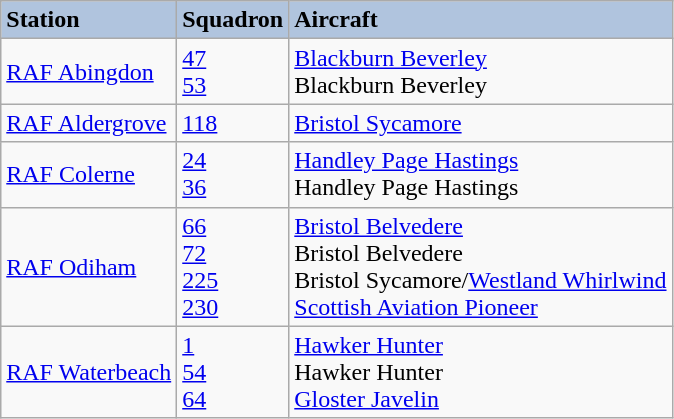<table class="wikitable">
<tr>
<th style="text-align: left; background: #B0C4DE;">Station</th>
<th style="text-align: left; background: #B0C4DE;">Squadron</th>
<th style="text-align: left; background: #B0C4DE;">Aircraft</th>
</tr>
<tr>
<td><a href='#'>RAF Abingdon</a></td>
<td><a href='#'>47</a> <br> <a href='#'>53</a></td>
<td><a href='#'>Blackburn Beverley</a> <br> Blackburn Beverley</td>
</tr>
<tr>
<td><a href='#'>RAF Aldergrove</a></td>
<td><a href='#'>118</a></td>
<td><a href='#'>Bristol Sycamore</a></td>
</tr>
<tr>
<td><a href='#'>RAF Colerne</a></td>
<td><a href='#'>24</a> <br> <a href='#'>36</a></td>
<td><a href='#'>Handley Page Hastings</a> <br> Handley Page Hastings</td>
</tr>
<tr>
<td><a href='#'>RAF Odiham</a></td>
<td><a href='#'>66</a> <br> <a href='#'>72</a> <br> <a href='#'>225</a> <br> <a href='#'>230</a></td>
<td><a href='#'>Bristol Belvedere</a> <br> Bristol Belvedere <br> Bristol Sycamore/<a href='#'>Westland Whirlwind</a> <br> <a href='#'>Scottish Aviation Pioneer</a></td>
</tr>
<tr>
<td><a href='#'>RAF Waterbeach</a></td>
<td><a href='#'>1</a> <br> <a href='#'>54</a> <br> <a href='#'>64</a></td>
<td><a href='#'>Hawker Hunter</a> <br> Hawker Hunter <br> <a href='#'>Gloster Javelin</a></td>
</tr>
</table>
